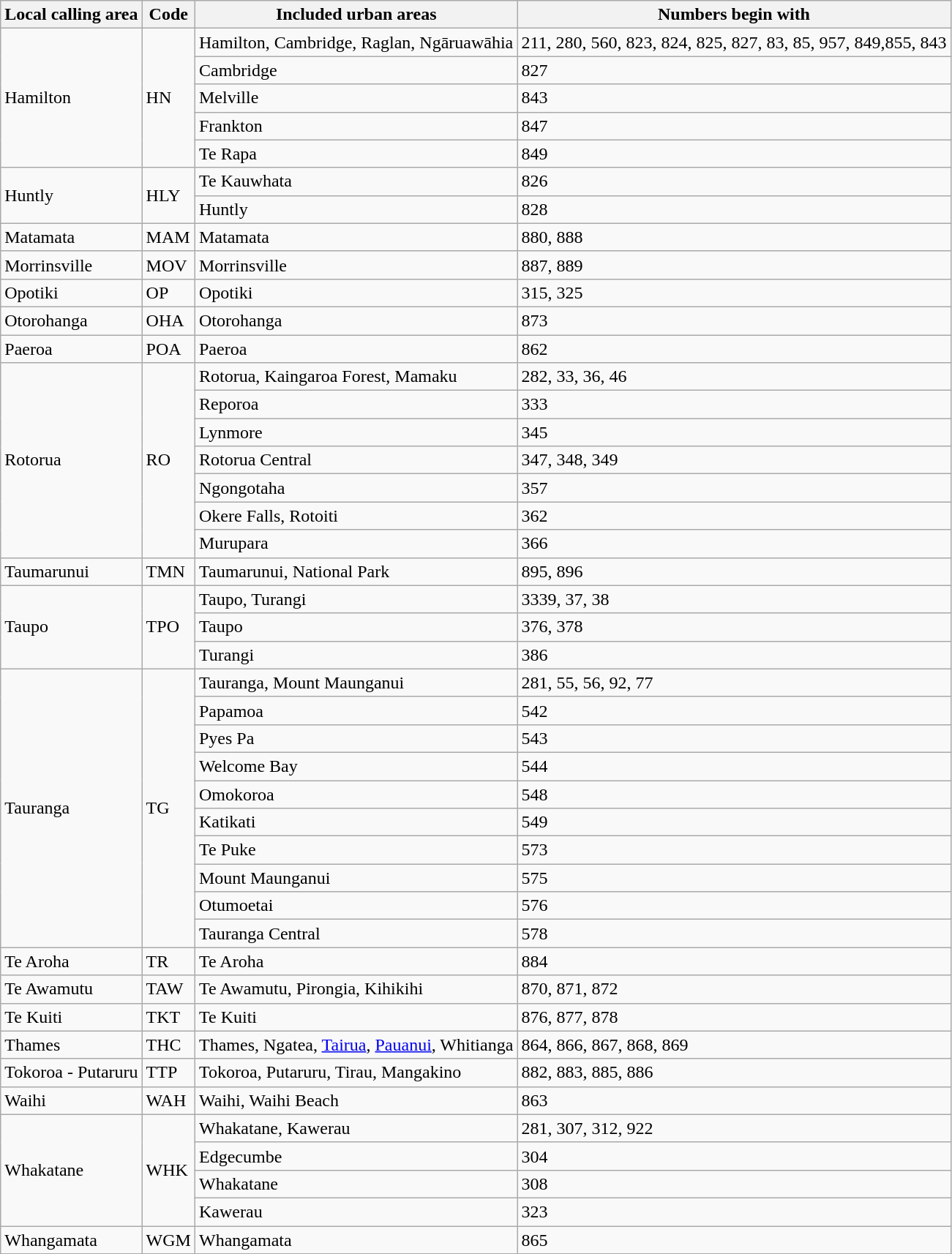<table class="wikitable">
<tr>
<th>Local calling area</th>
<th>Code</th>
<th>Included urban areas</th>
<th>Numbers begin with</th>
</tr>
<tr>
<td rowspan="5">Hamilton</td>
<td rowspan="5">HN</td>
<td>Hamilton, Cambridge, Raglan, Ngāruawāhia</td>
<td>211, 280, 560, 823, 824, 825, 827, 83, 85, 957, 849,855, 843</td>
</tr>
<tr>
<td>Cambridge</td>
<td>827</td>
</tr>
<tr>
<td>Melville</td>
<td>843</td>
</tr>
<tr>
<td>Frankton</td>
<td>847</td>
</tr>
<tr>
<td>Te Rapa</td>
<td>849</td>
</tr>
<tr>
<td rowspan="2">Huntly</td>
<td rowspan="2">HLY</td>
<td>Te Kauwhata</td>
<td>826</td>
</tr>
<tr>
<td>Huntly</td>
<td>828</td>
</tr>
<tr>
<td>Matamata</td>
<td>MAM</td>
<td>Matamata</td>
<td>880, 888</td>
</tr>
<tr>
<td>Morrinsville</td>
<td>MOV</td>
<td>Morrinsville</td>
<td>887, 889</td>
</tr>
<tr>
<td>Opotiki</td>
<td>OP</td>
<td>Opotiki</td>
<td>315, 325</td>
</tr>
<tr>
<td>Otorohanga</td>
<td>OHA</td>
<td>Otorohanga</td>
<td>873</td>
</tr>
<tr>
<td>Paeroa</td>
<td>POA</td>
<td>Paeroa</td>
<td>862</td>
</tr>
<tr>
<td rowspan="7">Rotorua</td>
<td rowspan="7">RO</td>
<td>Rotorua, Kaingaroa Forest, Mamaku</td>
<td>282, 33, 36, 46</td>
</tr>
<tr>
<td>Reporoa</td>
<td>333</td>
</tr>
<tr>
<td>Lynmore</td>
<td>345</td>
</tr>
<tr>
<td>Rotorua Central</td>
<td>347, 348, 349</td>
</tr>
<tr>
<td>Ngongotaha</td>
<td>357</td>
</tr>
<tr>
<td>Okere Falls, Rotoiti</td>
<td>362</td>
</tr>
<tr>
<td>Murupara</td>
<td>366</td>
</tr>
<tr>
<td>Taumarunui</td>
<td>TMN</td>
<td>Taumarunui, National Park</td>
<td>895, 896</td>
</tr>
<tr>
<td rowspan="3">Taupo</td>
<td rowspan="3">TPO</td>
<td>Taupo, Turangi</td>
<td>3339, 37, 38</td>
</tr>
<tr>
<td>Taupo</td>
<td>376, 378</td>
</tr>
<tr>
<td>Turangi</td>
<td>386</td>
</tr>
<tr>
<td rowspan="10">Tauranga</td>
<td rowspan="10">TG</td>
<td>Tauranga, Mount Maunganui</td>
<td>281, 55, 56, 92, 77</td>
</tr>
<tr>
<td>Papamoa</td>
<td>542</td>
</tr>
<tr>
<td>Pyes Pa</td>
<td>543</td>
</tr>
<tr>
<td>Welcome Bay</td>
<td>544</td>
</tr>
<tr>
<td>Omokoroa</td>
<td>548</td>
</tr>
<tr>
<td>Katikati</td>
<td>549</td>
</tr>
<tr>
<td>Te Puke</td>
<td>573</td>
</tr>
<tr>
<td>Mount Maunganui</td>
<td>575</td>
</tr>
<tr>
<td>Otumoetai</td>
<td>576</td>
</tr>
<tr>
<td>Tauranga Central</td>
<td>578</td>
</tr>
<tr>
<td>Te Aroha</td>
<td>TR</td>
<td>Te Aroha</td>
<td>884</td>
</tr>
<tr>
<td>Te Awamutu</td>
<td>TAW</td>
<td>Te Awamutu, Pirongia, Kihikihi</td>
<td>870, 871, 872</td>
</tr>
<tr>
<td>Te Kuiti</td>
<td>TKT</td>
<td>Te Kuiti</td>
<td>876, 877, 878</td>
</tr>
<tr>
<td>Thames</td>
<td>THC</td>
<td>Thames, Ngatea, <a href='#'>Tairua</a>, <a href='#'>Pauanui</a>, Whitianga</td>
<td>864, 866, 867, 868, 869</td>
</tr>
<tr>
<td>Tokoroa - Putaruru</td>
<td>TTP</td>
<td>Tokoroa, Putaruru, Tirau, Mangakino</td>
<td>882, 883, 885, 886</td>
</tr>
<tr>
<td>Waihi</td>
<td>WAH</td>
<td>Waihi, Waihi Beach</td>
<td>863</td>
</tr>
<tr>
<td rowspan="4">Whakatane</td>
<td rowspan="4">WHK</td>
<td>Whakatane, Kawerau</td>
<td>281, 307, 312, 922</td>
</tr>
<tr>
<td>Edgecumbe</td>
<td>304</td>
</tr>
<tr>
<td>Whakatane</td>
<td>308</td>
</tr>
<tr>
<td>Kawerau</td>
<td>323</td>
</tr>
<tr>
<td>Whangamata</td>
<td>WGM</td>
<td>Whangamata</td>
<td>865</td>
</tr>
</table>
